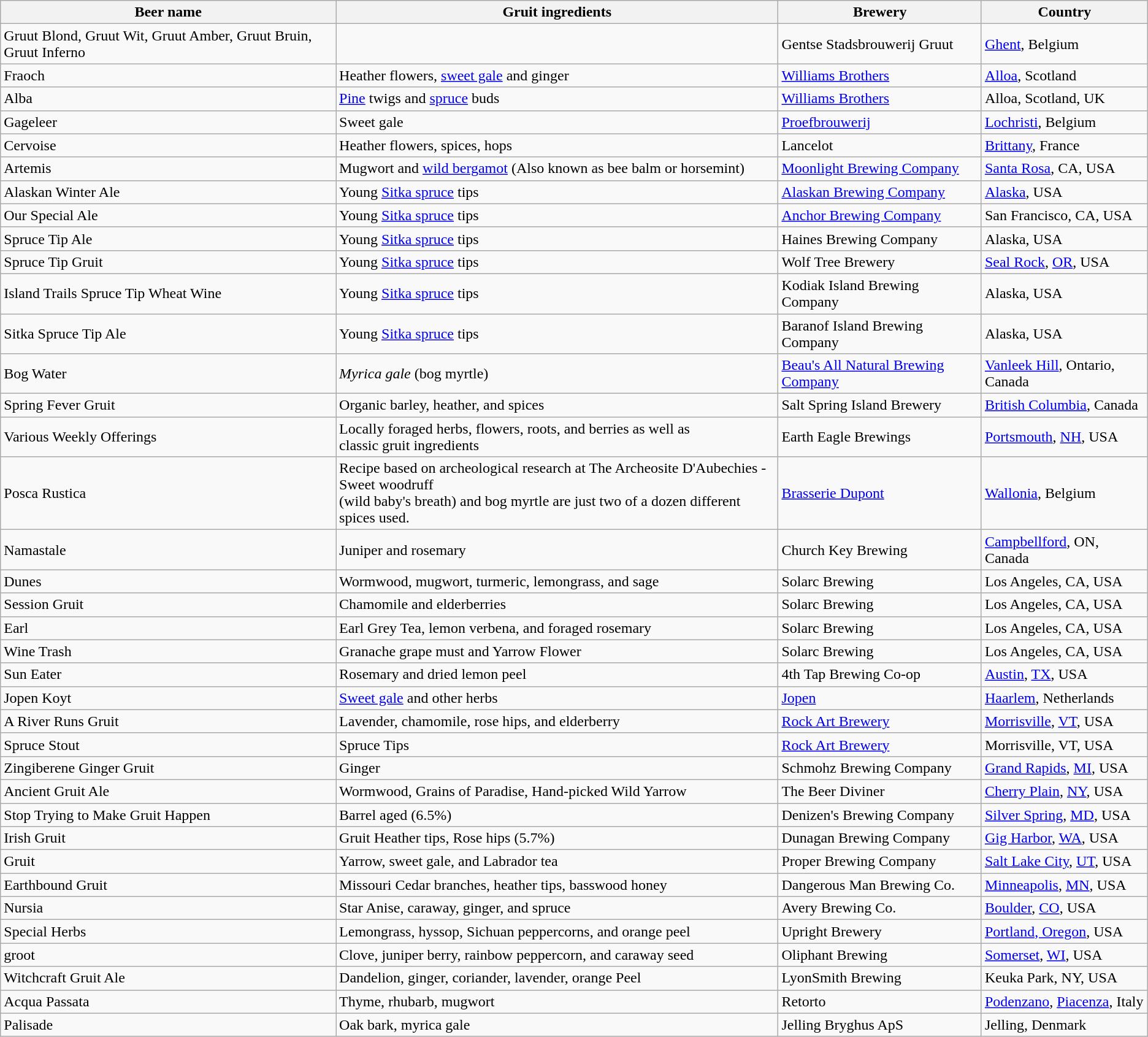<table class="wikitable sortable">
<tr>
<th>Beer name</th>
<th>Gruit ingredients</th>
<th>Brewery</th>
<th>Country</th>
</tr>
<tr>
<td>Gruut Blond, Gruut Wit, Gruut Amber, Gruut Bruin, Gruut Inferno</td>
<td></td>
<td>Gentse Stadsbrouwerij Gruut</td>
<td data-sort-value="Belgium, Ghent"><a href='#'>Ghent</a>, Belgium</td>
</tr>
<tr>
<td>Fraoch</td>
<td>Heather flowers, <a href='#'>sweet gale</a> and ginger</td>
<td><a href='#'>Williams Brothers</a></td>
<td data-sort-value="United Kingdom, Scotland, Alloa"><a href='#'>Alloa</a>, Scotland</td>
</tr>
<tr>
<td>Alba</td>
<td><a href='#'>Pine</a> twigs and <a href='#'>spruce</a> buds</td>
<td><a href='#'>Williams Brothers</a></td>
<td data-sort-value="United Kingdom, Scotland, Alloa">Alloa, Scotland, UK</td>
</tr>
<tr>
<td>Gageleer</td>
<td>Sweet gale</td>
<td><a href='#'>Proefbrouwerij</a></td>
<td data-sort-value="Belgium, Lochristi"><a href='#'>Lochristi</a>, Belgium</td>
</tr>
<tr>
<td>Cervoise</td>
<td>Heather flowers, spices, hops</td>
<td>Lancelot</td>
<td data-sort-value="France, Brittany"><a href='#'>Brittany</a>, France</td>
</tr>
<tr>
<td>Artemis</td>
<td>Mugwort and <a href='#'>wild bergamot</a> (Also known as bee balm or horsemint)</td>
<td><a href='#'>Moonlight Brewing Company</a></td>
<td data-sort-value="United States, California, Santa Rosa"><a href='#'>Santa Rosa</a>, CA, USA</td>
</tr>
<tr>
<td>Alaskan Winter Ale</td>
<td>Young <a href='#'>Sitka spruce</a> tips</td>
<td><a href='#'>Alaskan Brewing Company</a></td>
<td data-sort-value="United States, Alaska"><a href='#'>Alaska</a>, USA</td>
</tr>
<tr>
<td>Our Special Ale</td>
<td>Young <a href='#'>Sitka spruce</a> tips</td>
<td><a href='#'>Anchor Brewing Company</a></td>
<td data-sort-value="United States, California, San Francisco">San Francisco, CA, USA</td>
</tr>
<tr>
<td>Spruce Tip Ale</td>
<td>Young <a href='#'>Sitka spruce</a> tips</td>
<td>Haines Brewing Company</td>
<td data-sort-value="United States, Alaska">Alaska, USA</td>
</tr>
<tr>
<td>Spruce Tip Gruit</td>
<td>Young <a href='#'>Sitka spruce</a> tips</td>
<td>Wolf Tree Brewery</td>
<td data-sort-value="United States, Oregon, Seal Rock"><a href='#'>Seal Rock</a>, <a href='#'>OR</a>, USA</td>
</tr>
<tr>
<td>Island Trails Spruce Tip Wheat Wine</td>
<td>Young <a href='#'>Sitka spruce</a> tips</td>
<td>Kodiak Island Brewing Company</td>
<td data-sort-value="United States, Alaska">Alaska, USA</td>
</tr>
<tr>
<td>Sitka Spruce Tip Ale</td>
<td>Young <a href='#'>Sitka spruce</a> tips</td>
<td>Baranof Island Brewing Company</td>
<td data-sort-value="United States, Alaska">Alaska, USA</td>
</tr>
<tr>
<td>Bog Water</td>
<td><em>Myrica gale</em> (bog myrtle)</td>
<td><a href='#'>Beau's All Natural Brewing Company</a></td>
<td data-sort-value="Canada, Ontario, Vankleek Hill"><a href='#'>Vanleek Hill</a>, Ontario, Canada</td>
</tr>
<tr>
<td>Spring Fever Gruit</td>
<td>Organic barley, heather, and spices</td>
<td>Salt Spring Island Brewery</td>
<td data-sort-value="Canada, British Columbia"><a href='#'>British Columbia</a>, Canada</td>
</tr>
<tr>
<td>Various Weekly Offerings</td>
<td>Locally foraged herbs, flowers, roots, and berries as well as <br>classic gruit ingredients</td>
<td>Earth Eagle Brewings</td>
<td data-sort-value="United States, New Hampshire, Portsmouth"><a href='#'>Portsmouth</a>, <a href='#'>NH</a>, USA</td>
</tr>
<tr>
<td>Posca Rustica</td>
<td>Recipe based on archeological research at The Archeosite D'Aubechies - Sweet woodruff <br>(wild baby's breath) and bog myrtle are just two of a dozen different spices used.</td>
<td><a href='#'>Brasserie Dupont</a></td>
<td data-sort-value="Belgium, Wallonia"><a href='#'>Wallonia</a>, Belgium</td>
</tr>
<tr>
<td>Namastale</td>
<td>Juniper and rosemary</td>
<td>Church Key Brewing</td>
<td data-sort-value="Canada, Ontario, Campbellford"><a href='#'>Campbellford</a>, ON, Canada</td>
</tr>
<tr>
<td>Dunes</td>
<td>Wormwood, mugwort, turmeric, lemongrass, and sage</td>
<td>Solarc Brewing</td>
<td data-sort-value="United States, California, Los Angeles">Los Angeles, CA, USA</td>
</tr>
<tr>
<td>Session Gruit</td>
<td>Chamomile and elderberries</td>
<td>Solarc Brewing</td>
<td data-sort-value="United States, California, Los Angeles">Los Angeles, CA, USA</td>
</tr>
<tr>
<td>Earl</td>
<td>Earl Grey Tea, lemon verbena, and foraged rosemary</td>
<td>Solarc Brewing</td>
<td data-sort-value="United States, California, Los Angeles">Los Angeles, CA, USA</td>
</tr>
<tr>
<td>Wine Trash</td>
<td>Granache grape must and Yarrow Flower</td>
<td>Solarc Brewing</td>
<td data-sort-value="United States, California, Los Angeles">Los Angeles, CA, USA</td>
</tr>
<tr>
<td>Sun Eater</td>
<td>Rosemary and dried lemon peel</td>
<td>4th Tap Brewing Co-op</td>
<td data-sort-value="United States, Texas, Austin"><a href='#'>Austin</a>, <a href='#'>TX</a>, USA</td>
</tr>
<tr>
<td>Jopen Koyt</td>
<td><a href='#'>Sweet gale</a> and other herbs</td>
<td><a href='#'>Jopen</a></td>
<td data-sort-value="Netherlands, Haarlem"><a href='#'>Haarlem</a>, Netherlands</td>
</tr>
<tr>
<td>A River Runs Gruit</td>
<td>Lavender, chamomile, rose hips, and elderberry</td>
<td><a href='#'>Rock Art Brewery</a></td>
<td data-sort-value="United States, Vermont, Morrisville"><a href='#'>Morrisville</a>, <a href='#'>VT</a>, USA</td>
</tr>
<tr>
<td>Spruce Stout</td>
<td>Spruce Tips</td>
<td><a href='#'>Rock Art Brewery</a></td>
<td data-sort-value="United States, Vermont, Morrisville">Morrisville, VT, USA</td>
</tr>
<tr>
<td>Zingiberene Ginger Gruit</td>
<td>Ginger</td>
<td>Schmohz Brewing Company</td>
<td data-sort-value="United States, Michigan, Grand Rapids"><a href='#'>Grand Rapids</a>, <a href='#'>MI</a>, USA</td>
</tr>
<tr>
<td>Ancient Gruit Ale</td>
<td>Wormwood, Grains of Paradise, Hand-picked Wild Yarrow</td>
<td>The Beer Diviner</td>
<td data-sort-value="United States, New York, Cherry Plain"><a href='#'>Cherry Plain</a>, <a href='#'>NY</a>, USA</td>
</tr>
<tr>
<td>Stop Trying to Make Gruit Happen</td>
<td>Barrel aged (6.5%)</td>
<td>Denizen's Brewing Company</td>
<td data-sort-value="United States, Maryland, Silver Spring"><a href='#'>Silver Spring</a>, <a href='#'>MD</a>, USA</td>
</tr>
<tr>
<td>Irish Gruit</td>
<td>Gruit Heather tips, Rose hips (5.7%)</td>
<td>Dunagan Brewing Company</td>
<td data-sort-value="United States, Washington, Gig Harbor"><a href='#'>Gig Harbor</a>, <a href='#'>WA</a>, USA</td>
</tr>
<tr>
<td>Gruit</td>
<td>Yarrow, sweet gale, and Labrador tea</td>
<td>Proper Brewing Company</td>
<td data-sort-value="United States, Utah, Salt Lake City"><a href='#'>Salt Lake City</a>, <a href='#'>UT</a>, USA</td>
</tr>
<tr>
<td>Earthbound Gruit</td>
<td>Missouri Cedar branches, heather tips, basswood honey</td>
<td>Dangerous Man Brewing Co.</td>
<td data-sort-value="United States, Minnesota, Minneapolis"><a href='#'>Minneapolis</a>, <a href='#'>MN</a>, USA</td>
</tr>
<tr>
<td>Nursia</td>
<td>Star Anise, caraway, ginger, and spruce</td>
<td>Avery Brewing Co.</td>
<td data-sort-value="United States, Colorado, Bolder"><a href='#'>Boulder</a>, <a href='#'>CO</a>, USA</td>
</tr>
<tr>
<td>Special Herbs</td>
<td>Lemongrass, hyssop, Sichuan peppercorns, and orange peel</td>
<td>Upright Brewery</td>
<td data-sort-value="United States, Oregon, Portland"><a href='#'>Portland, Oregon</a>, USA</td>
</tr>
<tr>
<td>groot</td>
<td>Clove, juniper berry, rainbow peppercorn, and caraway seed</td>
<td>Oliphant Brewing</td>
<td data-sort-value="United States, Wisconsin, Somerset"><a href='#'>Somerset</a>, <a href='#'>WI</a>, USA</td>
</tr>
<tr>
<td>Witchcraft Gruit Ale</td>
<td>Dandelion, ginger, coriander, lavender, orange Peel</td>
<td>LyonSmith Brewing</td>
<td>Keuka Park, NY, USA</td>
</tr>
<tr>
<td>Acqua Passata</td>
<td>Thyme, rhubarb, mugwort</td>
<td>Retorto</td>
<td data-sort-value="Italy, Piacenza"><a href='#'>Podenzano</a>, <a href='#'>Piacenza</a>, Italy</td>
</tr>
<tr>
<td>Palisade</td>
<td>Oak bark, myrica gale</td>
<td>Jelling Bryghus ApS</td>
<td>Jelling, Denmark</td>
</tr>
</table>
